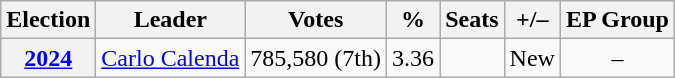<table class="wikitable" style="text-align:center">
<tr>
<th>Election</th>
<th>Leader</th>
<th>Votes</th>
<th>%</th>
<th>Seats</th>
<th>+/–</th>
<th>EP Group</th>
</tr>
<tr>
<th><a href='#'>2024</a></th>
<td><a href='#'>Carlo Calenda</a></td>
<td>785,580 (7th)</td>
<td>3.36</td>
<td></td>
<td>New</td>
<td>–</td>
</tr>
</table>
